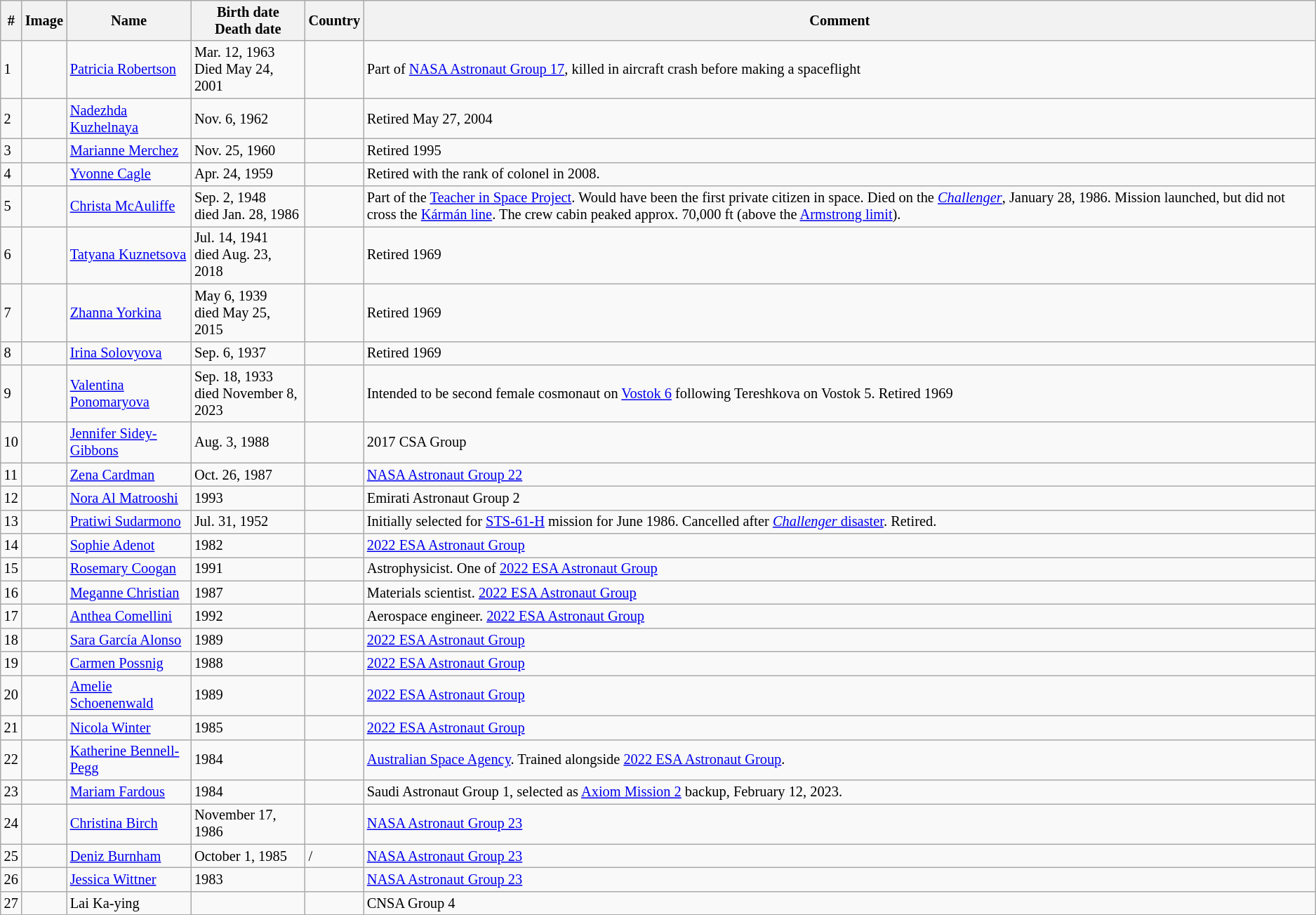<table class="wikitable sortable sticky-header" style="font-size: 85%;">
<tr>
<th>#</th>
<th>Image</th>
<th>Name</th>
<th>Birth date <br> Death date</th>
<th>Country</th>
<th>Comment</th>
</tr>
<tr>
<td>1</td>
<td></td>
<td><a href='#'>Patricia Robertson</a></td>
<td>Mar. 12, 1963 <br> Died May 24, 2001</td>
<td></td>
<td>Part of <a href='#'>NASA Astronaut Group 17</a>, killed in aircraft crash before making a spaceflight</td>
</tr>
<tr>
<td>2</td>
<td></td>
<td><a href='#'>Nadezhda Kuzhelnaya</a></td>
<td>Nov. 6, 1962</td>
<td></td>
<td>Retired May 27, 2004</td>
</tr>
<tr>
<td>3</td>
<td></td>
<td><a href='#'>Marianne Merchez</a></td>
<td>Nov. 25, 1960</td>
<td></td>
<td>Retired 1995</td>
</tr>
<tr>
<td>4</td>
<td></td>
<td><a href='#'>Yvonne Cagle</a></td>
<td>Apr. 24, 1959</td>
<td></td>
<td>Retired with the rank of colonel in 2008.</td>
</tr>
<tr>
<td>5</td>
<td></td>
<td><a href='#'>Christa McAuliffe</a></td>
<td>Sep. 2, 1948<br>died Jan. 28, 1986</td>
<td></td>
<td>Part of the <a href='#'>Teacher in Space Project</a>. Would have been the first private citizen in space. Died on the <a href='#'><em>Challenger</em></a>, January 28, 1986. Mission launched, but did not cross the <a href='#'>Kármán line</a>. The crew cabin peaked approx. 70,000 ft (above the <a href='#'>Armstrong limit</a>).</td>
</tr>
<tr>
<td>6</td>
<td></td>
<td><a href='#'>Tatyana Kuznetsova</a></td>
<td>Jul. 14, 1941<br>died Aug. 23, 2018</td>
<td></td>
<td>Retired 1969</td>
</tr>
<tr>
<td>7</td>
<td></td>
<td><a href='#'>Zhanna Yorkina</a></td>
<td>May 6, 1939<br>died May 25, 2015</td>
<td></td>
<td>Retired 1969</td>
</tr>
<tr>
<td>8</td>
<td></td>
<td><a href='#'>Irina Solovyova</a></td>
<td>Sep. 6, 1937</td>
<td></td>
<td>Retired 1969</td>
</tr>
<tr>
<td>9</td>
<td></td>
<td><a href='#'>Valentina Ponomaryova</a></td>
<td>Sep. 18, 1933<br>died November 8, 2023</td>
<td></td>
<td>Intended to be second female cosmonaut on <a href='#'>Vostok 6</a> following Tereshkova on Vostok 5. Retired 1969</td>
</tr>
<tr>
<td>10</td>
<td></td>
<td><a href='#'>Jennifer Sidey-Gibbons</a></td>
<td>Aug. 3, 1988</td>
<td></td>
<td>2017 CSA Group</td>
</tr>
<tr>
<td>11</td>
<td></td>
<td><a href='#'>Zena Cardman</a></td>
<td>Oct. 26, 1987</td>
<td></td>
<td><a href='#'>NASA Astronaut Group 22</a></td>
</tr>
<tr>
<td>12</td>
<td></td>
<td><a href='#'>Nora Al Matrooshi</a></td>
<td>1993</td>
<td></td>
<td>Emirati Astronaut Group 2</td>
</tr>
<tr>
<td>13</td>
<td></td>
<td><a href='#'>Pratiwi Sudarmono</a></td>
<td>Jul. 31, 1952</td>
<td></td>
<td>Initially selected for <a href='#'>STS-61-H</a> mission for June 1986. Cancelled after <a href='#'><em>Challenger</em> disaster</a>. Retired.</td>
</tr>
<tr>
<td>14</td>
<td></td>
<td><a href='#'>Sophie Adenot</a></td>
<td>1982</td>
<td></td>
<td><a href='#'>2022 ESA Astronaut Group</a></td>
</tr>
<tr>
<td>15</td>
<td></td>
<td><a href='#'>Rosemary Coogan</a></td>
<td>1991</td>
<td></td>
<td>Astrophysicist. One of <a href='#'>2022 ESA Astronaut Group</a></td>
</tr>
<tr>
<td>16</td>
<td></td>
<td><a href='#'>Meganne Christian</a></td>
<td>1987</td>
<td></td>
<td>Materials scientist. <a href='#'>2022 ESA Astronaut Group</a></td>
</tr>
<tr>
<td>17</td>
<td></td>
<td><a href='#'>Anthea Comellini</a></td>
<td>1992</td>
<td></td>
<td>Aerospace engineer. <a href='#'>2022 ESA Astronaut Group</a></td>
</tr>
<tr>
<td>18</td>
<td></td>
<td><a href='#'>Sara García Alonso</a></td>
<td>1989</td>
<td></td>
<td><a href='#'>2022 ESA Astronaut Group</a></td>
</tr>
<tr>
<td>19</td>
<td></td>
<td><a href='#'>Carmen Possnig</a></td>
<td>1988</td>
<td></td>
<td><a href='#'>2022 ESA Astronaut Group</a></td>
</tr>
<tr>
<td>20</td>
<td></td>
<td><a href='#'>Amelie Schoenenwald</a></td>
<td>1989</td>
<td></td>
<td><a href='#'>2022 ESA Astronaut Group</a></td>
</tr>
<tr>
<td>21</td>
<td></td>
<td><a href='#'>Nicola Winter</a></td>
<td>1985</td>
<td></td>
<td><a href='#'>2022 ESA Astronaut Group</a></td>
</tr>
<tr>
<td>22</td>
<td></td>
<td><a href='#'>Katherine Bennell-Pegg</a></td>
<td>1984</td>
<td></td>
<td><a href='#'>Australian Space Agency</a>. Trained alongside <a href='#'>2022 ESA Astronaut Group</a>.</td>
</tr>
<tr>
<td>23</td>
<td></td>
<td><a href='#'>Mariam Fardous</a></td>
<td>1984</td>
<td></td>
<td>Saudi Astronaut Group 1, selected as <a href='#'>Axiom Mission 2</a> backup, February 12, 2023.</td>
</tr>
<tr>
<td>24</td>
<td></td>
<td><a href='#'>Christina Birch</a></td>
<td>November 17, 1986</td>
<td></td>
<td><a href='#'>NASA Astronaut Group 23</a></td>
</tr>
<tr>
<td>25</td>
<td></td>
<td><a href='#'>Deniz Burnham</a></td>
<td>October 1, 1985</td>
<td> / </td>
<td><a href='#'>NASA Astronaut Group 23</a></td>
</tr>
<tr>
<td>26</td>
<td></td>
<td><a href='#'>Jessica Wittner</a></td>
<td>1983</td>
<td></td>
<td><a href='#'>NASA Astronaut Group 23</a></td>
</tr>
<tr>
<td>27</td>
<td></td>
<td>Lai Ka-ying</td>
<td></td>
<td></td>
<td>CNSA Group 4</td>
</tr>
</table>
